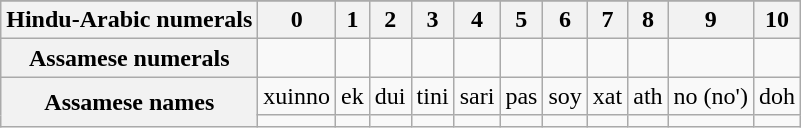<table class="wikitable">
<tr>
</tr>
<tr>
<th>Hindu-Arabic numerals</th>
<th>0</th>
<th>1</th>
<th>2</th>
<th>3</th>
<th>4</th>
<th>5</th>
<th>6</th>
<th>7</th>
<th>8</th>
<th>9</th>
<th>10</th>
</tr>
<tr>
<th>Assamese numerals</th>
<td></td>
<td></td>
<td></td>
<td></td>
<td></td>
<td></td>
<td></td>
<td></td>
<td></td>
<td></td>
<td></td>
</tr>
<tr>
<th rowspan="2">Assamese names</th>
<td>xuinno</td>
<td>ek</td>
<td>dui</td>
<td>tini</td>
<td>sari</td>
<td>pas</td>
<td>soy</td>
<td>xat</td>
<td>ath</td>
<td>no (no')</td>
<td>doh</td>
</tr>
<tr>
<td></td>
<td></td>
<td></td>
<td></td>
<td></td>
<td></td>
<td></td>
<td></td>
<td></td>
<td></td>
<td></td>
</tr>
</table>
